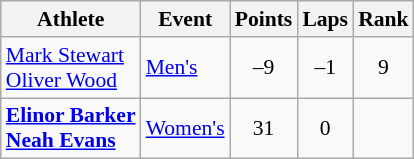<table class=wikitable style=font-size:90%;text-align:center>
<tr>
<th>Athlete</th>
<th>Event</th>
<th>Points</th>
<th>Laps</th>
<th>Rank</th>
</tr>
<tr>
<td align=left><a href='#'>Mark Stewart</a><br><a href='#'>Oliver Wood</a></td>
<td align=left><a href='#'>Men's</a></td>
<td>–9</td>
<td>–1</td>
<td>9</td>
</tr>
<tr>
<td align=left><strong><a href='#'>Elinor Barker</a><br><a href='#'>Neah Evans</a></strong></td>
<td align=left><a href='#'>Women's</a></td>
<td>31</td>
<td>0</td>
<td></td>
</tr>
</table>
